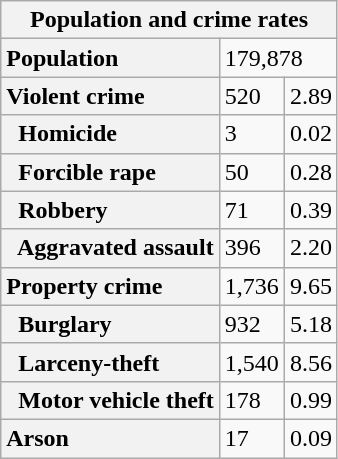<table class="wikitable collapsible collapsed">
<tr>
<th colspan="3">Population and crime rates</th>
</tr>
<tr>
<th scope="row" style="text-align: left;">Population</th>
<td colspan="2">179,878</td>
</tr>
<tr>
<th scope="row" style="text-align: left;">Violent crime</th>
<td>520</td>
<td>2.89</td>
</tr>
<tr>
<th scope="row" style="text-align: left;">  Homicide</th>
<td>3</td>
<td>0.02</td>
</tr>
<tr>
<th scope="row" style="text-align: left;">  Forcible rape</th>
<td>50</td>
<td>0.28</td>
</tr>
<tr>
<th scope="row" style="text-align: left;">  Robbery</th>
<td>71</td>
<td>0.39</td>
</tr>
<tr>
<th scope="row" style="text-align: left;">  Aggravated assault</th>
<td>396</td>
<td>2.20</td>
</tr>
<tr>
<th scope="row" style="text-align: left;">Property crime</th>
<td>1,736</td>
<td>9.65</td>
</tr>
<tr>
<th scope="row" style="text-align: left;">  Burglary</th>
<td>932</td>
<td>5.18</td>
</tr>
<tr>
<th scope="row" style="text-align: left;">  Larceny-theft</th>
<td>1,540</td>
<td>8.56</td>
</tr>
<tr>
<th scope="row" style="text-align: left;">  Motor vehicle theft</th>
<td>178</td>
<td>0.99</td>
</tr>
<tr>
<th scope="row" style="text-align: left;">Arson</th>
<td>17</td>
<td>0.09</td>
</tr>
</table>
